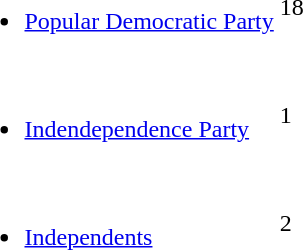<table>
<tr>
<td><br><ul><li><a href='#'>Popular Democratic Party</a></li></ul></td>
<td><div>18</div></td>
</tr>
<tr>
<td><br><ul><li><a href='#'>Indendependence Party</a></li></ul></td>
<td><div>1</div></td>
</tr>
<tr>
<td><br><ul><li><a href='#'>Independents</a></li></ul></td>
<td><div>2</div></td>
</tr>
</table>
